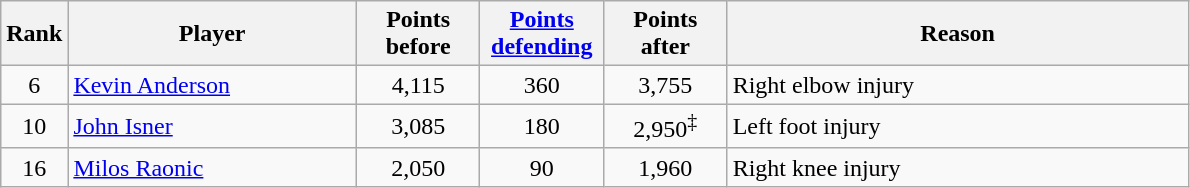<table class="wikitable sortable">
<tr>
<th style="width:30px;">Rank</th>
<th style="width:185px;">Player</th>
<th style="width:75px;">Points before</th>
<th style="width:75px;"><a href='#'>Points defending</a></th>
<th style="width:75px;">Points after</th>
<th style="width:300px;">Reason</th>
</tr>
<tr>
<td style="text-align:center;">6</td>
<td> <a href='#'>Kevin Anderson</a></td>
<td style="text-align:center;">4,115</td>
<td style="text-align:center;">360</td>
<td style="text-align:center;">3,755</td>
<td align="left">Right elbow injury</td>
</tr>
<tr>
<td style="text-align:center;">10</td>
<td> <a href='#'>John Isner</a></td>
<td style="text-align:center;">3,085</td>
<td style="text-align:center;">180</td>
<td style="text-align:center;">2,950<sup>‡</sup></td>
<td align="left">Left foot injury</td>
</tr>
<tr>
<td style="text-align:center;">16</td>
<td> <a href='#'>Milos Raonic</a></td>
<td style="text-align:center;">2,050</td>
<td style="text-align:center;">90</td>
<td style="text-align:center;">1,960</td>
<td align="left">Right knee injury</td>
</tr>
</table>
